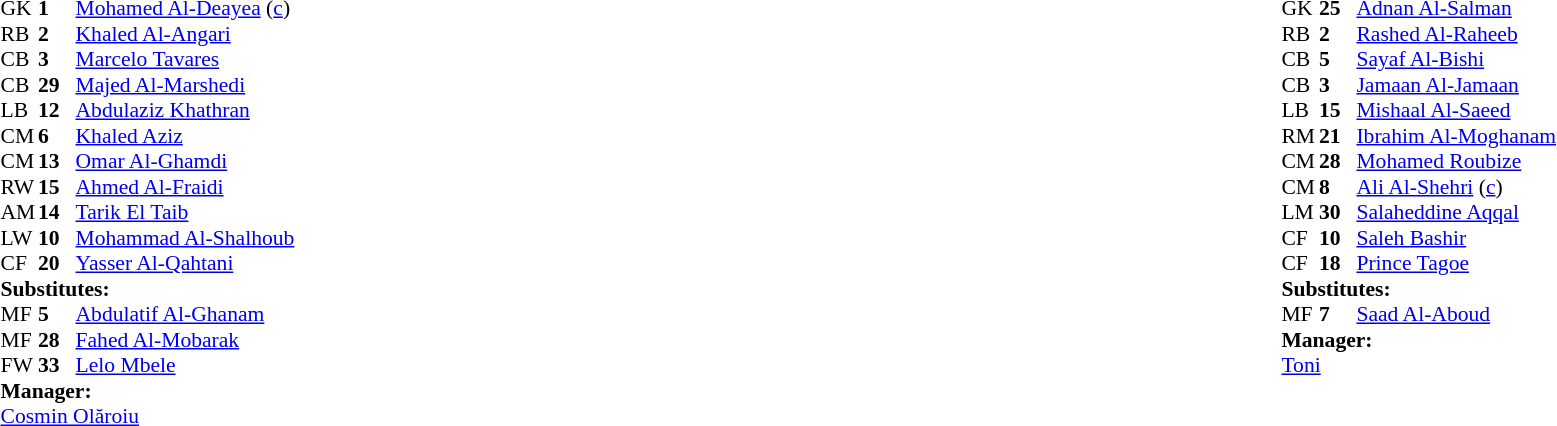<table width="100%">
<tr>
<td valign="top" width="50%"><br><table style="font-size:90%" cellspacing="0" cellpadding="0">
<tr>
<td colspan="4"></td>
</tr>
<tr>
<th width=25></th>
<th width=25></th>
</tr>
<tr>
<td>GK</td>
<td><strong>1</strong></td>
<td> <a href='#'>Mohamed Al-Deayea</a> (<a href='#'>c</a>)</td>
</tr>
<tr>
<td>RB</td>
<td><strong>2</strong></td>
<td> <a href='#'>Khaled Al-Angari</a></td>
</tr>
<tr>
<td>CB</td>
<td><strong>3</strong></td>
<td> <a href='#'>Marcelo Tavares</a></td>
<td></td>
</tr>
<tr>
<td>CB</td>
<td><strong>29</strong></td>
<td> <a href='#'>Majed Al-Marshedi</a></td>
</tr>
<tr>
<td>LB</td>
<td><strong>12</strong></td>
<td> <a href='#'>Abdulaziz Khathran</a></td>
</tr>
<tr>
<td>CM</td>
<td><strong>6</strong></td>
<td> <a href='#'>Khaled Aziz</a></td>
</tr>
<tr>
<td>CM</td>
<td><strong>13</strong></td>
<td> <a href='#'>Omar Al-Ghamdi</a></td>
<td></td>
</tr>
<tr>
<td>RW</td>
<td><strong>15</strong></td>
<td> <a href='#'>Ahmed Al-Fraidi</a></td>
<td></td>
<td></td>
</tr>
<tr>
<td>AM</td>
<td><strong>14</strong></td>
<td> <a href='#'>Tarik El Taib</a></td>
<td></td>
<td></td>
</tr>
<tr>
<td>LW</td>
<td><strong>10</strong></td>
<td> <a href='#'>Mohammad Al-Shalhoub</a></td>
<td></td>
<td></td>
</tr>
<tr>
<td>CF</td>
<td><strong>20</strong></td>
<td> <a href='#'>Yasser Al-Qahtani</a></td>
</tr>
<tr>
<td colspan=4><strong>Substitutes:</strong></td>
</tr>
<tr>
<td>MF</td>
<td><strong>5</strong></td>
<td> <a href='#'>Abdulatif Al-Ghanam</a></td>
<td></td>
<td></td>
</tr>
<tr>
<td>MF</td>
<td><strong>28</strong></td>
<td> <a href='#'>Fahed Al-Mobarak</a></td>
<td></td>
<td></td>
</tr>
<tr>
<td>FW</td>
<td><strong>33</strong></td>
<td> <a href='#'>Lelo Mbele</a></td>
<td></td>
<td></td>
</tr>
<tr>
<td colspan=4><strong>Manager:</strong></td>
</tr>
<tr>
<td colspan=4> <a href='#'>Cosmin Olăroiu</a></td>
</tr>
</table>
</td>
<td valign="top"></td>
<td valign="top" width="50%"><br><table style="font-size:90%; margin:auto" cellspacing="0" cellpadding="0" align="center">
<tr>
<td colspan="4"></td>
</tr>
<tr>
<th width=25></th>
<th width=25></th>
</tr>
<tr>
<td>GK</td>
<td><strong>25</strong></td>
<td> <a href='#'>Adnan Al-Salman</a></td>
</tr>
<tr>
<td>RB</td>
<td><strong>2</strong></td>
<td> <a href='#'>Rashed Al-Raheeb</a></td>
</tr>
<tr>
<td>CB</td>
<td><strong>5</strong></td>
<td> <a href='#'>Sayaf Al-Bishi</a></td>
</tr>
<tr>
<td>CB</td>
<td><strong>3</strong></td>
<td> <a href='#'>Jamaan Al-Jamaan</a></td>
</tr>
<tr>
<td>LB</td>
<td><strong>15</strong></td>
<td> <a href='#'>Mishaal Al-Saeed</a></td>
<td></td>
</tr>
<tr>
<td>RM</td>
<td><strong>21</strong></td>
<td> <a href='#'>Ibrahim Al-Moghanam</a></td>
<td></td>
<td></td>
</tr>
<tr>
<td>CM</td>
<td><strong>28</strong></td>
<td> <a href='#'>Mohamed Roubize</a></td>
</tr>
<tr>
<td>CM</td>
<td><strong>8</strong></td>
<td> <a href='#'>Ali Al-Shehri</a> (<a href='#'>c</a>)</td>
</tr>
<tr>
<td>LM</td>
<td><strong>30</strong></td>
<td> <a href='#'>Salaheddine Aqqal</a></td>
</tr>
<tr>
<td>CF</td>
<td><strong>10</strong></td>
<td> <a href='#'>Saleh Bashir</a></td>
<td></td>
</tr>
<tr>
<td>CF</td>
<td><strong>18</strong></td>
<td> <a href='#'>Prince Tagoe</a></td>
</tr>
<tr>
<td colspan=4><strong>Substitutes:</strong></td>
</tr>
<tr>
<td>MF</td>
<td><strong>7</strong></td>
<td> <a href='#'>Saad Al-Aboud</a></td>
<td></td>
<td></td>
</tr>
<tr>
<td colspan=4><strong>Manager:</strong></td>
</tr>
<tr>
<td colspan=4> <a href='#'>Toni</a></td>
</tr>
</table>
</td>
</tr>
</table>
